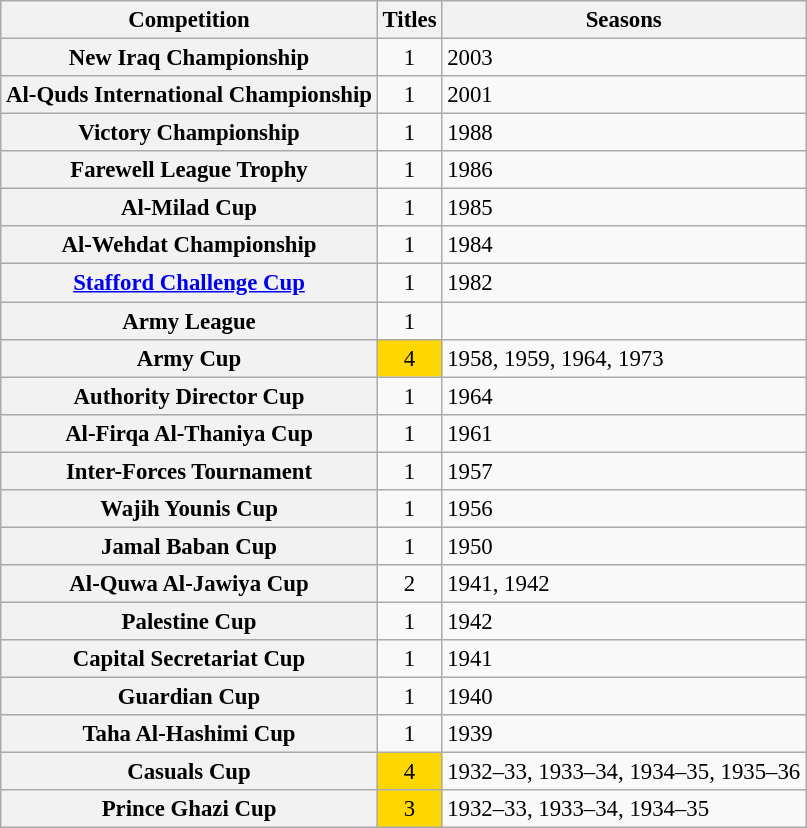<table class="wikitable plainrowheaders" style="font-size:95%; text-align:center;">
<tr>
<th>Competition</th>
<th>Titles</th>
<th>Seasons</th>
</tr>
<tr>
<th scope=row>New Iraq Championship</th>
<td>1</td>
<td align="left">2003</td>
</tr>
<tr>
<th scope=row>Al-Quds International Championship</th>
<td>1</td>
<td align="left">2001</td>
</tr>
<tr>
<th scope=row>Victory Championship</th>
<td>1</td>
<td align="left">1988</td>
</tr>
<tr>
<th scope=row>Farewell League Trophy</th>
<td>1</td>
<td align="left">1986</td>
</tr>
<tr>
<th scope=row>Al-Milad Cup</th>
<td>1</td>
<td align="left">1985</td>
</tr>
<tr>
<th scope=row>Al-Wehdat Championship</th>
<td>1</td>
<td align="left">1984</td>
</tr>
<tr>
<th scope=row><a href='#'>Stafford Challenge Cup</a></th>
<td>1</td>
<td align="left">1982</td>
</tr>
<tr>
<th scope=row>Army League</th>
<td>1</td>
<td align="left"></td>
</tr>
<tr>
<th scope=row>Army Cup</th>
<td bgcolor="gold">4</td>
<td align="left">1958, 1959, 1964, 1973</td>
</tr>
<tr>
<th scope=row>Authority Director Cup</th>
<td>1</td>
<td align="left">1964</td>
</tr>
<tr>
<th scope=row>Al-Firqa Al-Thaniya Cup</th>
<td>1</td>
<td align="left">1961</td>
</tr>
<tr>
<th scope=row>Inter-Forces Tournament</th>
<td>1</td>
<td align="left">1957</td>
</tr>
<tr>
<th scope=row>Wajih Younis Cup</th>
<td>1</td>
<td align="left">1956</td>
</tr>
<tr>
<th scope=row>Jamal Baban Cup</th>
<td>1</td>
<td align="left">1950</td>
</tr>
<tr>
<th scope=row>Al-Quwa Al-Jawiya Cup</th>
<td>2</td>
<td align="left">1941, 1942</td>
</tr>
<tr>
<th scope=row>Palestine Cup</th>
<td>1</td>
<td align="left">1942</td>
</tr>
<tr>
<th scope=row>Capital Secretariat Cup</th>
<td>1</td>
<td align="left">1941</td>
</tr>
<tr>
<th scope=row>Guardian Cup</th>
<td>1</td>
<td align="left">1940</td>
</tr>
<tr>
<th scope=row>Taha Al-Hashimi Cup</th>
<td>1</td>
<td align="left">1939</td>
</tr>
<tr>
<th scope=row>Casuals Cup</th>
<td bgcolor="gold">4</td>
<td align="left">1932–33, 1933–34, 1934–35, 1935–36</td>
</tr>
<tr>
<th scope=row>Prince Ghazi Cup</th>
<td bgcolor="gold">3</td>
<td align="left">1932–33, 1933–34, 1934–35</td>
</tr>
</table>
